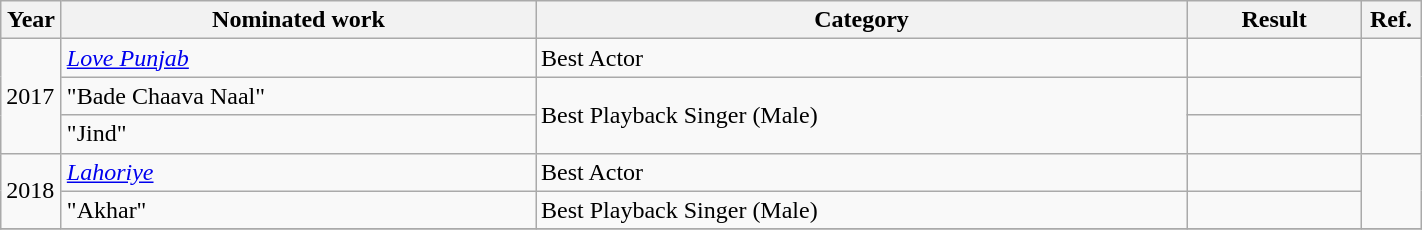<table class="wikitable sortable" width=75%>
<tr>
<th width = 33px>Year</th>
<th>Nominated work</th>
<th>Category</th>
<th>Result</th>
<th width = 33px>Ref.</th>
</tr>
<tr>
<td rowspan="3">2017</td>
<td><em><a href='#'>Love Punjab</a></em></td>
<td>Best Actor</td>
<td></td>
<td rowspan="3"></td>
</tr>
<tr>
<td>"Bade Chaava Naal"</td>
<td rowspan="2">Best Playback Singer (Male)</td>
<td></td>
</tr>
<tr>
<td>"Jind"</td>
<td></td>
</tr>
<tr>
<td rowspan="2">2018</td>
<td><em><a href='#'>Lahoriye</a></em></td>
<td>Best Actor</td>
<td></td>
<td rowspan="2"></td>
</tr>
<tr>
<td>"Akhar"</td>
<td>Best Playback Singer (Male)</td>
<td></td>
</tr>
<tr>
</tr>
</table>
